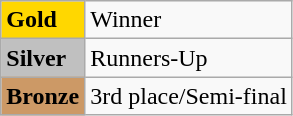<table class="wikitable">
<tr>
<td bgcolor=gold><strong>Gold</strong></td>
<td>Winner</td>
</tr>
<tr>
<td bgcolor=silver><strong>Silver</strong></td>
<td>Runners-Up</td>
</tr>
<tr>
<td bgcolor=#CC9966><strong>Bronze</strong></td>
<td>3rd place/Semi-final</td>
</tr>
</table>
